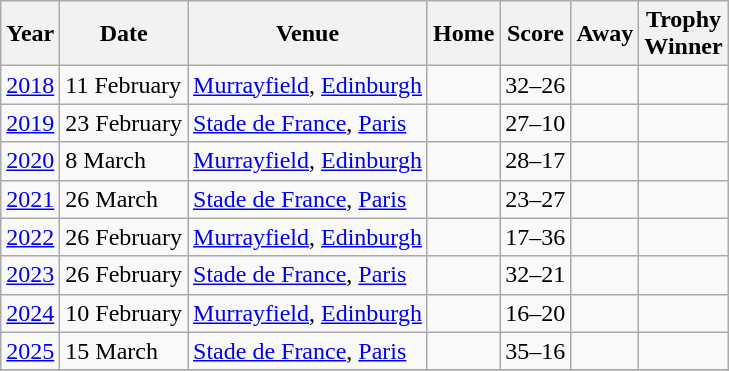<table class="wikitable">
<tr>
<th>Year</th>
<th>Date</th>
<th>Venue</th>
<th>Home</th>
<th>Score</th>
<th>Away</th>
<th>Trophy<br>Winner</th>
</tr>
<tr>
<td><a href='#'>2018</a></td>
<td>11 February</td>
<td><a href='#'>Murrayfield</a>, <a href='#'>Edinburgh</a></td>
<td align=right><strong></strong></td>
<td align=center>32–26</td>
<td></td>
<td></td>
</tr>
<tr>
<td><a href='#'>2019</a></td>
<td>23 February</td>
<td><a href='#'>Stade de France</a>, <a href='#'>Paris</a></td>
<td align=right><strong></strong></td>
<td align=center>27–10</td>
<td></td>
<td></td>
</tr>
<tr>
<td><a href='#'>2020</a></td>
<td>8 March</td>
<td><a href='#'>Murrayfield</a>, <a href='#'>Edinburgh</a></td>
<td align=right><strong></strong></td>
<td align=center>28–17</td>
<td></td>
<td></td>
</tr>
<tr>
<td><a href='#'>2021</a></td>
<td>26 March</td>
<td><a href='#'>Stade de France</a>, <a href='#'>Paris</a></td>
<td align=right></td>
<td align=center>23–27</td>
<td><strong></strong></td>
<td></td>
</tr>
<tr>
<td><a href='#'>2022</a></td>
<td>26 February</td>
<td><a href='#'>Murrayfield</a>, <a href='#'>Edinburgh</a></td>
<td align=right></td>
<td align=center>17–36</td>
<td><strong></strong></td>
<td></td>
</tr>
<tr>
<td><a href='#'>2023</a></td>
<td>26 February</td>
<td><a href='#'>Stade de France</a>, <a href='#'>Paris</a></td>
<td align=right><strong></strong></td>
<td align=center>32–21</td>
<td></td>
<td></td>
</tr>
<tr>
<td><a href='#'>2024</a></td>
<td>10 February</td>
<td><a href='#'>Murrayfield</a>, <a href='#'>Edinburgh</a></td>
<td align=right></td>
<td align=center>16–20</td>
<td><strong></strong></td>
<td></td>
</tr>
<tr>
<td><a href='#'>2025</a></td>
<td>15 March</td>
<td><a href='#'>Stade de France</a>, <a href='#'>Paris</a></td>
<td align=right></td>
<td align=center>35–16</td>
<td></td>
<td></td>
</tr>
<tr>
</tr>
</table>
